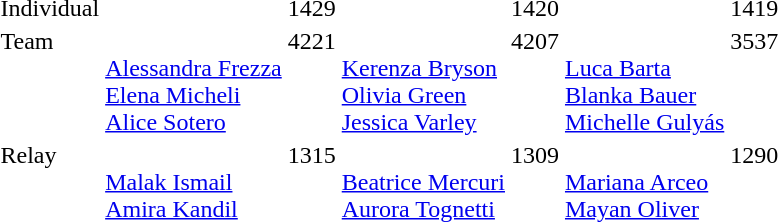<table>
<tr style="vertical-align:top;">
<td>Individual</td>
<td></td>
<td>1429</td>
<td></td>
<td>1420</td>
<td></td>
<td>1419</td>
</tr>
<tr style="vertical-align:top;">
<td>Team</td>
<td><br><a href='#'>Alessandra Frezza</a><br><a href='#'>Elena Micheli</a><br><a href='#'>Alice Sotero</a></td>
<td>4221</td>
<td><br><a href='#'>Kerenza Bryson</a><br><a href='#'>Olivia Green</a><br><a href='#'>Jessica Varley</a></td>
<td>4207</td>
<td><br><a href='#'>Luca Barta</a><br><a href='#'>Blanka Bauer</a><br><a href='#'>Michelle Gulyás</a></td>
<td>3537</td>
</tr>
<tr style="vertical-align:top;">
<td>Relay</td>
<td><br><a href='#'>Malak Ismail</a><br><a href='#'>Amira Kandil</a></td>
<td>1315</td>
<td><br><a href='#'>Beatrice Mercuri</a><br><a href='#'>Aurora Tognetti</a></td>
<td>1309</td>
<td><br><a href='#'>Mariana Arceo</a><br><a href='#'>Mayan Oliver</a></td>
<td>1290</td>
</tr>
</table>
